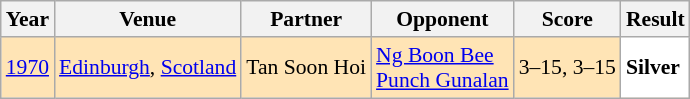<table class="sortable wikitable" style="font-size: 90%;">
<tr>
<th>Year</th>
<th>Venue</th>
<th>Partner</th>
<th>Opponent</th>
<th>Score</th>
<th>Result</th>
</tr>
<tr style="background:#FFE4B5">
<td align="center"><a href='#'>1970</a></td>
<td align="left"><a href='#'>Edinburgh</a>, <a href='#'>Scotland</a></td>
<td align="left"> Tan Soon Hoi</td>
<td align="left"> <a href='#'>Ng Boon Bee</a><br> <a href='#'>Punch Gunalan</a></td>
<td align="left">3–15, 3–15</td>
<td style="text-align:left; background:white"> <strong>Silver</strong></td>
</tr>
</table>
